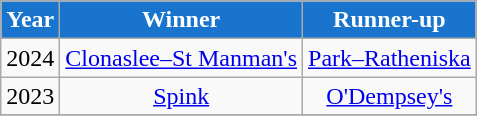<table class="wikitable" style="text-align:center;">
<tr>
<th style="background:#1874CD;color:white">Year</th>
<th style="background:#1874CD;color:white">Winner</th>
<th style="background:#1874CD;color:white">Runner-up</th>
</tr>
<tr>
<td>2024</td>
<td><a href='#'>Clonaslee–St Manman's</a></td>
<td><a href='#'>Park–Ratheniska</a></td>
</tr>
<tr>
<td>2023</td>
<td><a href='#'>Spink</a></td>
<td><a href='#'>O'Dempsey's</a></td>
</tr>
<tr>
</tr>
</table>
